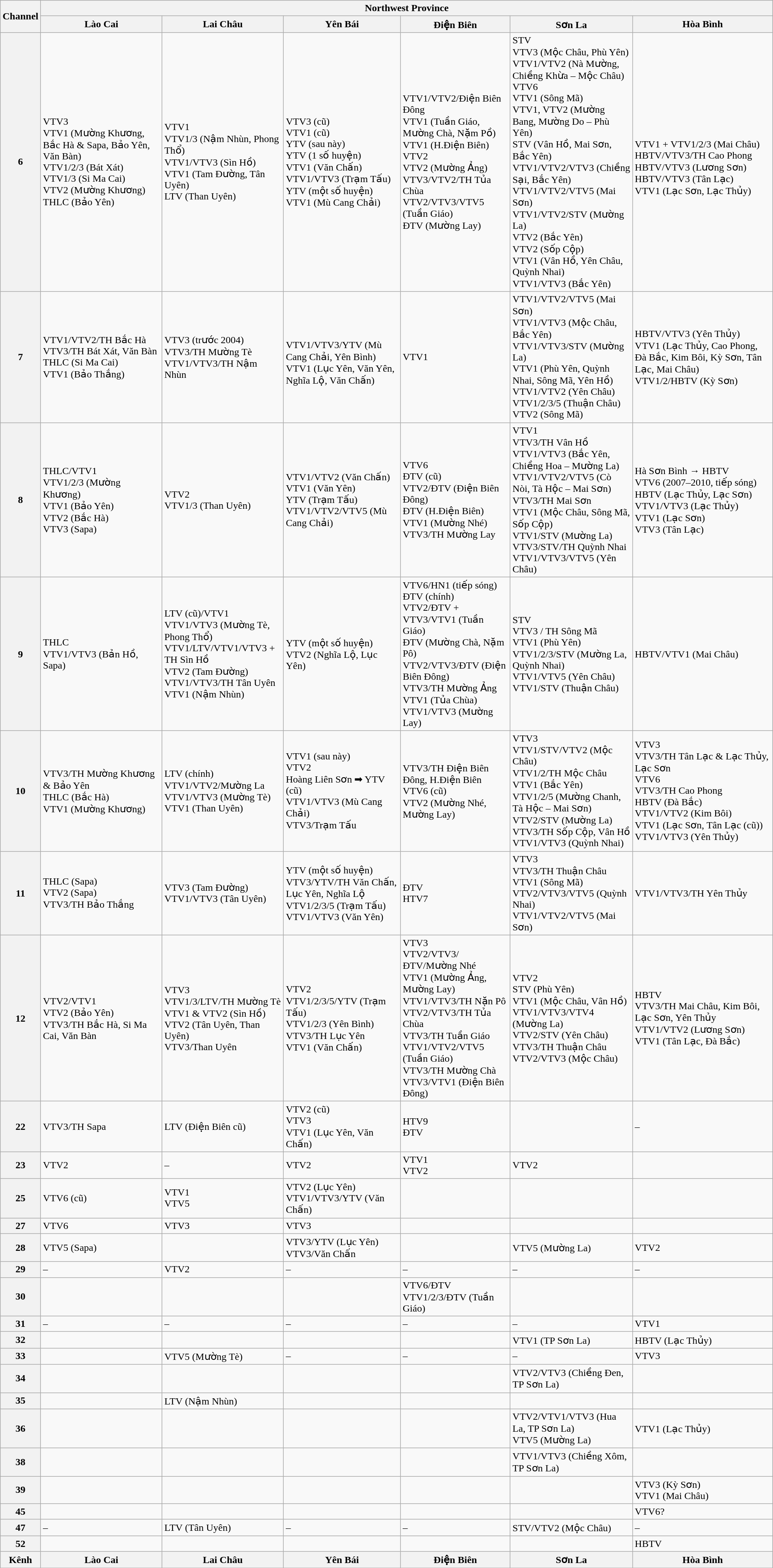<table class="wikitable mw-collapsible mw-collapsed">
<tr>
<th rowspan="2"><strong>Channel</strong></th>
<th colspan="6">Northwest Province</th>
</tr>
<tr>
<th>Lào Cai</th>
<th>Lai Châu</th>
<th>Yên Bái</th>
<th>Điện Biên</th>
<th>Sơn La</th>
<th>Hòa Bình</th>
</tr>
<tr>
<th>6</th>
<td>VTV3<br>VTV1 (Mường Khương, Bắc Hà & Sapa, Bảo Yên, Văn Bàn)<br>VTV1/2/3 (Bát Xát)<br>VTV1/3 (Si Ma Cai)<br>VTV2 (Mường Khương)<br>THLC (Bảo Yên)</td>
<td>VTV1<br>VTV1/3 (Nậm Nhùn, Phong Thổ)<br>VTV1/VTV3 (Sìn Hồ)<br>VTV1 (Tam Đường, Tân Uyên)<br>LTV (Than Uyên)</td>
<td>VTV3 (cũ)<br>VTV1 (cũ)<br>YTV (sau này)<br>YTV (1 số huyện)<br>VTV1 (Văn Chấn)<br>VTV1/VTV3 (Trạm Tấu)<br>YTV (một số huyện)<br>VTV1 (Mù Cang Chải)</td>
<td>VTV1/VTV2/Điện Biên Đông <br> VTV1 (Tuần Giáo, Mường Chà, Nặm Pồ) <br> VTV1 (H.Điện Biên)<br>VTV2 <br> VTV2 (Mường Ảng) <br> VTV3/VTV2/TH Tủa Chùa <br> VTV2/VTV3/VTV5 (Tuần Giáo) <br> ĐTV (Mường Lay)</td>
<td>STV<br>VTV3 (Mộc Châu, Phù Yên)<br>VTV1/VTV2 (Nà Mường, Chiềng Khừa – Mộc Châu)<br>VTV6<br>VTV1 (Sông Mã)<br>VTV1, VTV2 (Mường Bang, Mường Do – Phù Yên)<br>STV (Vân Hồ, Mai Sơn, Bắc Yên)<br>VTV1/VTV2/VTV3 (Chiềng Sại, Bắc Yên)<br>VTV1/VTV2/VTV5 (Mai Sơn)<br>VTV1/VTV2/STV (Mường La)<br>VTV2 (Bắc Yên)<br>VTV2 (Sốp Cộp)<br>VTV1 (Vân Hồ, Yên Châu, Quỳnh Nhai)<br>VTV1/VTV3 (Bắc Yên)</td>
<td><br>VTV1 + VTV1/2/3 (Mai Châu)<br>HBTV/VTV3/TH Cao Phong<br>HBTV/VTV3 (Lương Sơn)<br>HBTV/VTV3 (Tân Lạc)<br>VTV1 (Lạc Sơn, Lạc Thủy)</td>
</tr>
<tr>
<th>7</th>
<td>VTV1/VTV2/TH Bắc Hà<br>VTV3/TH Bát Xát, Văn Bàn<br>THLC (Si Ma Cai)<br>VTV1 (Bảo Thắng)</td>
<td>VTV3 (trước 2004)<br>VTV3/TH Mường Tè<br>VTV1/VTV3/TH Nậm Nhùn</td>
<td><br>VTV1/VTV3/YTV (Mù Cang Chải, Yên Bình)<br>VTV1 (Lục Yên, Văn Yên, Nghĩa Lộ, Văn Chấn) <br></td>
<td>VTV1</td>
<td>VTV1/VTV2/VTV5 (Mai Sơn)<br>VTV1/VTV3 (Mộc Châu, Bắc Yên)<br>VTV1/VTV3/STV (Mường La)<br>VTV1 (Phù Yên, Quỳnh Nhai, Sông Mã, Yên Hồ)<br>VTV1/VTV2 (Yên Châu)<br>VTV1/2/3/5 (Thuận Châu)<br>VTV2 (Sông Mã)</td>
<td>HBTV/VTV3 (Yên Thủy)<br>VTV1 (Lạc Thủy, Cao Phong, Đà Bắc, Kim Bôi, Kỳ Sơn, Tân Lạc, Mai Châu)<br>VTV1/2/HBTV (Kỳ Sơn)</td>
</tr>
<tr>
<th>8</th>
<td>THLC/VTV1<br>VTV1/2/3 (Mường Khương)<br>VTV1 (Bảo Yên)<br>VTV2 (Bắc Hà)<br>VTV3 (Sapa)</td>
<td>VTV2<br>VTV1/3 (Than Uyên)</td>
<td>VTV1/VTV2 (Văn Chấn)<br>VTV1 (Văn Yên)<br>YTV (Trạm Tấu)<br>VTV1/VTV2/VTV5 (Mù Cang Chải)</td>
<td>VTV6<br> ĐTV (cũ)<br>VTV2/ĐTV (Điện Biên Đông)<br>ĐTV (H.Điện Biên)<br>VTV1 (Mường Nhé)<br>VTV3/TH Mường Lay</td>
<td>VTV1<br>VTV3/TH Vân Hồ<br>VTV1/VTV3 (Bắc Yên, Chiềng Hoa – Mường La)<br>VTV1/VTV2/VTV5 (Cò Nòi, Tà Hộc – Mai Sơn)<br>VTV3/TH Mai Sơn<br>VTV1 (Mộc Châu, Sông Mã, Sốp Cộp)<br>VTV1/STV (Mường La)<br>VTV3/STV/TH Quỳnh Nhai<br>VTV1/VTV3/VTV5 (Yên Châu)</td>
<td>Hà Sơn Bình → HBTV  <br> VTV6 (2007–2010, tiếp sóng)<br>HBTV (Lạc Thủy, Lạc Sơn)<br>VTV1/VTV3 (Lạc Thủy)<br>VTV1 (Lạc Sơn) <br> VTV3 (Tân Lạc)</td>
</tr>
<tr>
<th>9</th>
<td>THLC<br>VTV1/VTV3 (Bản Hồ, Sapa)</td>
<td>LTV (cũ)/VTV1<br>VTV1/VTV3 (Mường Tè, Phong Thổ)<br>VTV1/LTV/VTV1/VTV3 + TH Sìn Hồ<br>VTV2 (Tam Đường)<br>VTV1/VTV3/TH Tân Uyên<br>VTV1 (Nậm Nhùn)</td>
<td>YTV (một số huyện)<br>VTV2 (Nghĩa Lộ, Lục Yên)</td>
<td>VTV6/HN1 (tiếp sóng) <br> ĐTV (chính)<br>VTV2/ĐTV + VTV3/VTV1 (Tuần Giáo)<br>ĐTV (Mường Chà, Nặm Pô)<br>VTV2/VTV3/ĐTV (Điện Biên Đông)<br>VTV3/TH Mường Ảng<br>VTV1 (Tủa Chùa)<br>VTV1/VTV3 (Mường Lay)</td>
<td>STV<br>VTV3 / TH Sông Mã<br>VTV1 (Phù Yên)<br>VTV1/2/3/STV (Mường La, Quỳnh Nhai)<br>VTV1/VTV5 (Yên Châu)<br>VTV1/STV (Thuận Châu)</td>
<td>HBTV/VTV1 (Mai Châu)</td>
</tr>
<tr>
<th>10</th>
<td>VTV3/TH Mường Khương & Bảo Yên<br>THLC (Bắc Hà)<br>VTV1 (Mường Khương)</td>
<td>LTV (chính)<br> VTV1/VTV2/Mường La<br>VTV1/VTV3 (Mường Tè)<br>VTV1 (Than Uyên)</td>
<td>VTV1 (sau này)<br>VTV2<br>Hoàng Liên Sơn ➡ YTV (cũ)<br>VTV1/VTV3 (Mù Cang Chải)<br>VTV3/Trạm Tấu</td>
<td>VTV3/TH Điện Biên Đông, H.Điện Biên<br>VTV6 (cũ)<br>VTV2 (Mường Nhé, Mường Lay)</td>
<td>VTV3<br>VTV1/STV/VTV2 (Mộc Châu)<br>VTV1/2/TH Mộc Châu<br>VTV1 (Bắc Yên)<br>VTV1/2/5 (Mường Chanh, Tà Hộc – Mai Sơn)<br>VTV2/STV (Mường La)<br>VTV3/TH Sốp Cộp, Vân Hồ<br>VTV1/VTV3 (Quỳnh Nhai)</td>
<td>VTV3<br>VTV3/TH Tân Lạc & Lạc Thủy, Lạc Sơn<br>VTV6<br>VTV3/TH Cao Phong<br>HBTV (Đà Bắc)<br>VTV1/VTV2 (Kim Bôi)<br>VTV1 (Lạc Sơn, Tân Lạc (cũ))<br>VTV1/VTV3 (Yên Thủy)</td>
</tr>
<tr>
<th>11</th>
<td>THLC (Sapa)<br>VTV2 (Sapa)<br>VTV3/TH Bảo Thắng</td>
<td>VTV3 (Tam Đường)<br>VTV1/VTV3 (Tân Uyên)</td>
<td>YTV (một số huyện)<br>VTV3/YTV/TH Văn Chấn, Lục Yên, Nghĩa Lộ<br>VTV1/2/3/5 (Trạm Tấu)<br>VTV1/VTV3 (Văn Yên)</td>
<td>ĐTV <br>HTV7</td>
<td>VTV3<br>VTV3/TH Thuận Châu<br>VTV1 (Sông Mã)<br>VTV2/VTV3/VTV5 (Quỳnh Nhai)<br>VTV1/VTV2/VTV5 (Mai Sơn)</td>
<td>VTV1/VTV3/TH Yên Thủy</td>
</tr>
<tr>
<th>12</th>
<td>VTV2/VTV1<br>VTV2 (Bảo Yên)<br>VTV3/TH Bắc Hà, Si Ma Cai, Văn Bàn</td>
<td>VTV3<br>VTV1/3/LTV/TH Mường Tè<br>VTV1 & VTV2 (Sìn Hồ)<br>VTV2 (Tân Uyên, Than Uyên)<br>VTV3/Than Uyên</td>
<td>VTV2<br>VTV1/2/3/5/YTV (Trạm Tấu)<br>VTV1/2/3 (Yên Bình)<br>VTV3/TH Lục Yên<br>VTV1 (Văn Chấn)</td>
<td>VTV3<br>VTV2/VTV3/ĐTV/Mường Nhé<br>VTV1 (Mường Ảng, Mường Lay)<br>VTV1/VTV3/TH Nặn Pô<br>VTV2/VTV3/TH Tủa Chùa<br>VTV3/TH Tuần Giáo<br>VTV1/VTV2/VTV5 (Tuần Giáo)<br>VTV3/TH Mường Chà<br>VTV3/VTV1 (Điện Biên Đông)</td>
<td>VTV2<br>STV (Phù Yên)<br>VTV1 (Mộc Châu, Vân Hồ)<br>VTV1/VTV3/VTV4 (Mường La)<br>VTV2/STV (Yên Châu)<br>VTV3/TH Thuận Châu<br>VTV2/VTV3 (Mộc Châu)</td>
<td>HBTV<br>VTV3/TH Mai Châu, Kim Bôi, Lạc Sơn, Yên Thủy<br>VTV1/VTV2 (Lương Sơn)<br>VTV1 (Tân Lạc, Đà Bắc)</td>
</tr>
<tr>
<th>22</th>
<td>VTV3/TH Sapa</td>
<td>LTV (Điện Biên cũ)</td>
<td>VTV2 (cũ) <br> VTV3   <br> VTV1 (Lục Yên, Văn Chấn)</td>
<td>HTV9 <br> ĐTV</td>
<td></td>
<td>–</td>
</tr>
<tr>
<th>23</th>
<td>VTV2</td>
<td>–</td>
<td>VTV2</td>
<td>VTV1 <br> VTV2</td>
<td>VTV2</td>
<td></td>
</tr>
<tr>
<th>25</th>
<td>VTV6 (cũ)</td>
<td>VTV1 <br> VTV5</td>
<td>VTV2 (Lục Yên) <br> VTV1/VTV3/YTV (Văn Chấn)</td>
<td></td>
<td></td>
<td></td>
</tr>
<tr>
<th>27</th>
<td>VTV6</td>
<td>VTV3</td>
<td>VTV3</td>
<td></td>
<td></td>
<td></td>
</tr>
<tr>
<th>28</th>
<td>VTV5 (Sapa)</td>
<td></td>
<td>VTV3/YTV (Lục Yên)<br>VTV3/Văn Chấn</td>
<td></td>
<td>VTV5 (Mường La)</td>
<td>VTV2</td>
</tr>
<tr>
<th>29</th>
<td>–</td>
<td>VTV2</td>
<td>–</td>
<td>–</td>
<td>–</td>
<td>–</td>
</tr>
<tr>
<th>30</th>
<td></td>
<td></td>
<td></td>
<td>VTV6/ĐTV<br>VTV1/2/3/ĐTV (Tuần Giáo)</td>
<td></td>
<td></td>
</tr>
<tr>
<th>31</th>
<td>–</td>
<td>–</td>
<td>–</td>
<td>–</td>
<td>–</td>
<td>VTV1</td>
</tr>
<tr>
<th>32</th>
<td></td>
<td></td>
<td></td>
<td></td>
<td>VTV1 (TP Sơn La)</td>
<td>HBTV (Lạc Thủy)</td>
</tr>
<tr>
<th>33</th>
<td></td>
<td>VTV5 (Mường Tè)</td>
<td>–</td>
<td>–</td>
<td>–</td>
<td>VTV3</td>
</tr>
<tr>
<th>34</th>
<td></td>
<td></td>
<td></td>
<td></td>
<td>VTV2/VTV3 (Chiềng Đen, TP Sơn La)</td>
<td></td>
</tr>
<tr>
<th>35</th>
<td></td>
<td>LTV (Nậm Nhùn)</td>
<td></td>
<td></td>
<td></td>
<td></td>
</tr>
<tr>
<th>36</th>
<td></td>
<td></td>
<td></td>
<td></td>
<td>VTV2/VTV1/VTV3 (Hua La, TP Sơn La)<br>VTV5 (Mường La)</td>
<td>VTV1 (Lạc Thủy)</td>
</tr>
<tr>
<th>38</th>
<td></td>
<td></td>
<td></td>
<td></td>
<td>VTV1/VTV3 (Chiềng Xôm, TP Sơn La)</td>
<td></td>
</tr>
<tr>
<th>39</th>
<td></td>
<td></td>
<td></td>
<td></td>
<td></td>
<td>VTV3 (Kỳ Sơn)<br>VTV1 (Mai Châu)</td>
</tr>
<tr>
<th>45</th>
<td></td>
<td></td>
<td></td>
<td></td>
<td></td>
<td>VTV6?</td>
</tr>
<tr>
<th>47</th>
<td>–</td>
<td>LTV (Tân Uyên)</td>
<td>–</td>
<td>–</td>
<td>STV/VTV2 (Mộc Châu)</td>
<td>–</td>
</tr>
<tr>
<th>52</th>
<td></td>
<td></td>
<td></td>
<td></td>
<td></td>
<td>HBTV</td>
</tr>
<tr>
<th>Kênh</th>
<th>Lào Cai</th>
<th>Lai Châu</th>
<th>Yên Bái</th>
<th>Điện Biên</th>
<th>Sơn La</th>
<th>Hòa Bình</th>
</tr>
<tr>
</tr>
</table>
